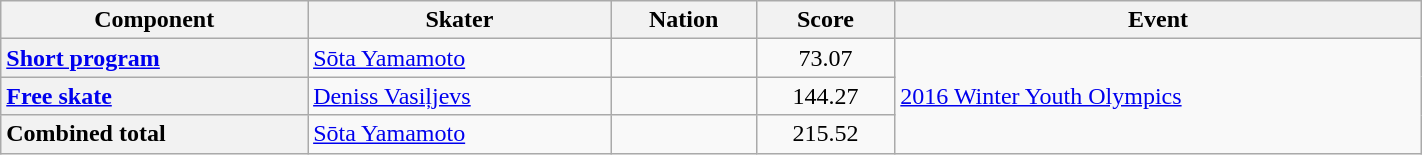<table class="wikitable unsortable" style="text-align:left; width:75%">
<tr>
<th scope="col">Component</th>
<th scope="col">Skater</th>
<th scope="col">Nation</th>
<th scope="col">Score</th>
<th scope="col">Event</th>
</tr>
<tr>
<th scope="row" style="text-align:left"><a href='#'>Short program</a></th>
<td><a href='#'>Sōta Yamamoto</a></td>
<td></td>
<td style="text-align:center">73.07</td>
<td rowspan="3"><a href='#'>2016 Winter Youth Olympics</a></td>
</tr>
<tr>
<th scope="row" style="text-align:left"><a href='#'>Free skate</a></th>
<td><a href='#'>Deniss Vasiļjevs</a></td>
<td></td>
<td style="text-align:center">144.27</td>
</tr>
<tr>
<th scope="row" style="text-align:left">Combined total</th>
<td><a href='#'>Sōta Yamamoto</a></td>
<td></td>
<td style="text-align:center">215.52</td>
</tr>
</table>
